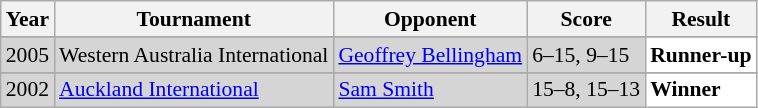<table class="sortable wikitable" style="font-size: 90%;">
<tr>
<th>Year</th>
<th>Tournament</th>
<th>Opponent</th>
<th>Score</th>
<th>Result</th>
</tr>
<tr>
</tr>
<tr style="background:#D5D5D5">
<td align="center">2005</td>
<td align="left">Western Australia International</td>
<td align="left"> <a href='#'>Geoffrey Bellingham</a></td>
<td align="left">6–15, 9–15</td>
<td style="text-align:left; background:white"> <strong>Runner-up</strong></td>
</tr>
<tr>
</tr>
<tr style="background:#D5D5D5">
<td align="center">2002</td>
<td align="left"><a href='#'>Auckland International</a></td>
<td align="left"> <a href='#'>Sam Smith</a></td>
<td align="left">15–8, 15–13</td>
<td style="text-align:left; background:white"> <strong>Winner</strong></td>
</tr>
</table>
